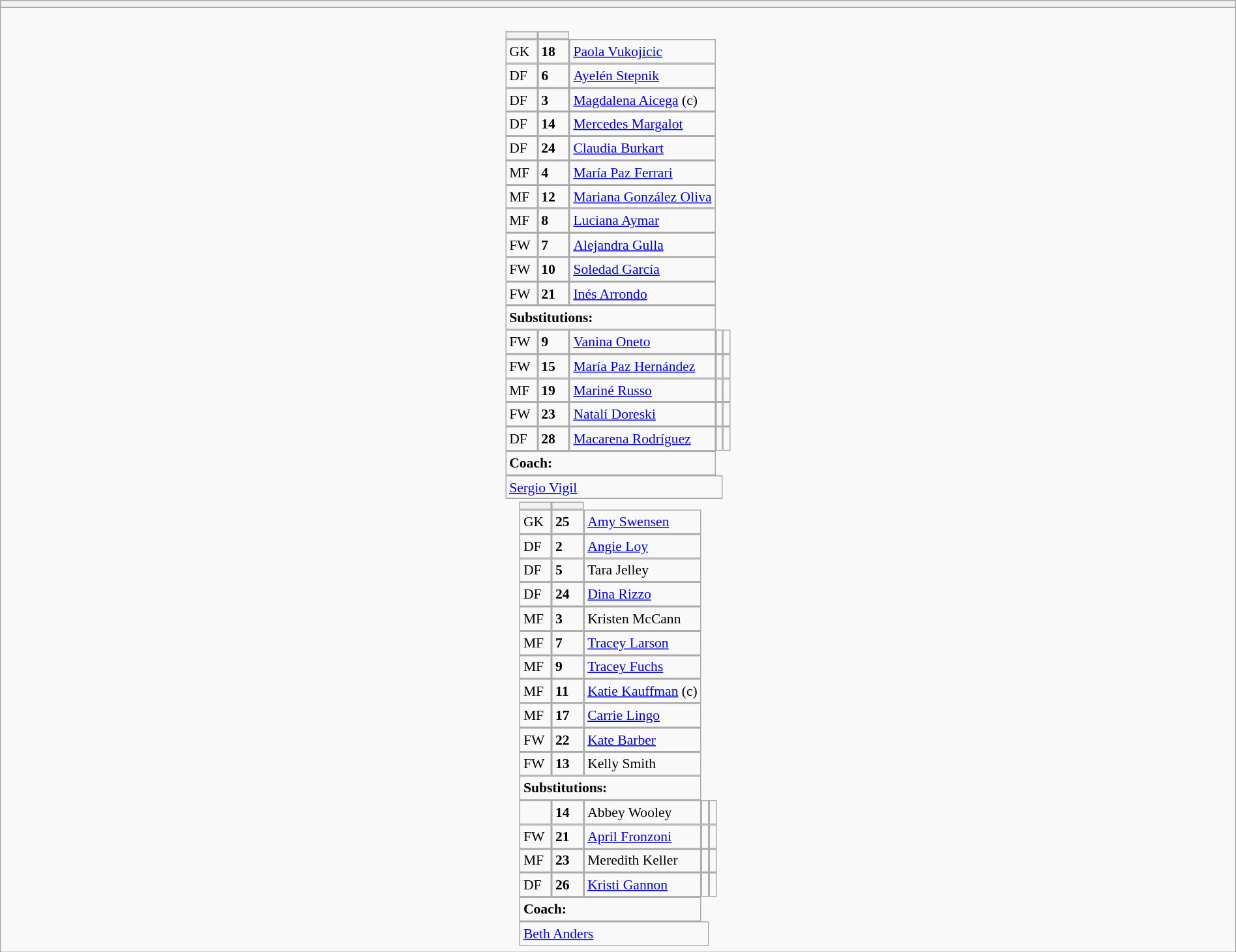<table style="width:100%" class="wikitable collapsible collapsed">
<tr>
<th></th>
</tr>
<tr>
<td><br>






<table style="font-size:90%; margin:0.2em auto;" cellspacing="0" cellpadding="0">
<tr>
<th width="25"></th>
<th width="25"></th>
</tr>
<tr>
<td>GK</td>
<td><strong>18</strong></td>
<td><a href='#'>Paola Vukojicic</a></td>
</tr>
<tr>
<td>DF</td>
<td><strong>6</strong></td>
<td><a href='#'>Ayelén Stepnik</a></td>
</tr>
<tr>
<td>DF</td>
<td><strong>3</strong></td>
<td><a href='#'>Magdalena Aicega</a> (c)</td>
</tr>
<tr>
<td>DF</td>
<td><strong>14</strong></td>
<td><a href='#'>Mercedes Margalot</a></td>
</tr>
<tr>
<td>DF</td>
<td><strong>24</strong></td>
<td><a href='#'>Claudia Burkart</a></td>
</tr>
<tr>
<td>MF</td>
<td><strong>4</strong></td>
<td><a href='#'>María Paz Ferrari</a></td>
</tr>
<tr>
<td>MF</td>
<td><strong>12</strong></td>
<td><a href='#'>Mariana González Oliva</a></td>
</tr>
<tr>
<td>MF</td>
<td><strong>8</strong></td>
<td><a href='#'>Luciana Aymar</a></td>
</tr>
<tr>
<td>FW</td>
<td><strong>7</strong></td>
<td><a href='#'>Alejandra Gulla</a></td>
</tr>
<tr>
<td>FW</td>
<td><strong>10</strong></td>
<td><a href='#'>Soledad García</a></td>
</tr>
<tr>
<td>FW</td>
<td><strong>21</strong></td>
<td><a href='#'>Inés Arrondo</a></td>
</tr>
<tr>
<td colspan=3><strong>Substitutions:</strong></td>
</tr>
<tr>
<td>FW</td>
<td><strong>9</strong></td>
<td><a href='#'>Vanina Oneto</a></td>
<td></td>
<td></td>
</tr>
<tr>
<td>FW</td>
<td><strong>15</strong></td>
<td><a href='#'>María Paz Hernández</a></td>
<td></td>
<td></td>
</tr>
<tr>
<td>MF</td>
<td><strong>19</strong></td>
<td><a href='#'>Mariné Russo</a></td>
<td></td>
<td></td>
</tr>
<tr>
<td>FW</td>
<td><strong>23</strong></td>
<td><a href='#'>Natalí Doreski</a></td>
<td></td>
<td></td>
</tr>
<tr>
<td>DF</td>
<td><strong>28</strong></td>
<td><a href='#'>Macarena Rodríguez</a></td>
<td></td>
<td></td>
</tr>
<tr>
<td colspan=3><strong>Coach:</strong></td>
</tr>
<tr>
<td colspan=4> <a href='#'>Sergio Vigil</a></td>
</tr>
</table>
<table cellspacing="0" cellpadding="0" style="font-size:90%; margin:0.2em auto;">
<tr>
<th width="25"></th>
<th width="25"></th>
</tr>
<tr>
<td>GK</td>
<td><strong>25</strong></td>
<td><a href='#'>Amy Swensen</a></td>
</tr>
<tr>
<td>DF</td>
<td><strong>2</strong></td>
<td><a href='#'>Angie Loy</a></td>
</tr>
<tr>
<td>DF</td>
<td><strong>5</strong></td>
<td>Tara Jelley</td>
</tr>
<tr>
<td>DF</td>
<td><strong>24</strong></td>
<td><a href='#'>Dina Rizzo</a></td>
</tr>
<tr>
<td>MF</td>
<td><strong>3</strong></td>
<td>Kristen McCann</td>
</tr>
<tr>
<td>MF</td>
<td><strong>7</strong></td>
<td><a href='#'>Tracey Larson</a></td>
</tr>
<tr>
<td>MF</td>
<td><strong>9</strong></td>
<td><a href='#'>Tracey Fuchs</a></td>
</tr>
<tr>
<td>MF</td>
<td><strong>11</strong></td>
<td><a href='#'>Katie Kauffman</a> (c)</td>
</tr>
<tr>
<td>MF</td>
<td><strong>17</strong></td>
<td><a href='#'>Carrie Lingo</a></td>
</tr>
<tr>
<td>FW</td>
<td><strong>22</strong></td>
<td><a href='#'>Kate Barber</a></td>
</tr>
<tr>
<td>FW</td>
<td><strong>13</strong></td>
<td>Kelly Smith</td>
</tr>
<tr>
<td colspan=3><strong>Substitutions:</strong></td>
</tr>
<tr>
<td></td>
<td><strong>14</strong></td>
<td>Abbey Wooley</td>
<td></td>
<td></td>
</tr>
<tr>
<td>FW</td>
<td><strong>21</strong></td>
<td><a href='#'>April Fronzoni</a></td>
<td></td>
<td></td>
</tr>
<tr>
<td>MF</td>
<td><strong>23</strong></td>
<td>Meredith Keller</td>
<td></td>
<td></td>
</tr>
<tr>
<td>DF</td>
<td><strong>26</strong></td>
<td><a href='#'>Kristi Gannon</a></td>
<td></td>
<td></td>
</tr>
<tr>
<td colspan=3><strong>Coach:</strong></td>
</tr>
<tr>
<td colspan=4> <a href='#'>Beth Anders</a></td>
</tr>
</table>
</td>
</tr>
</table>
